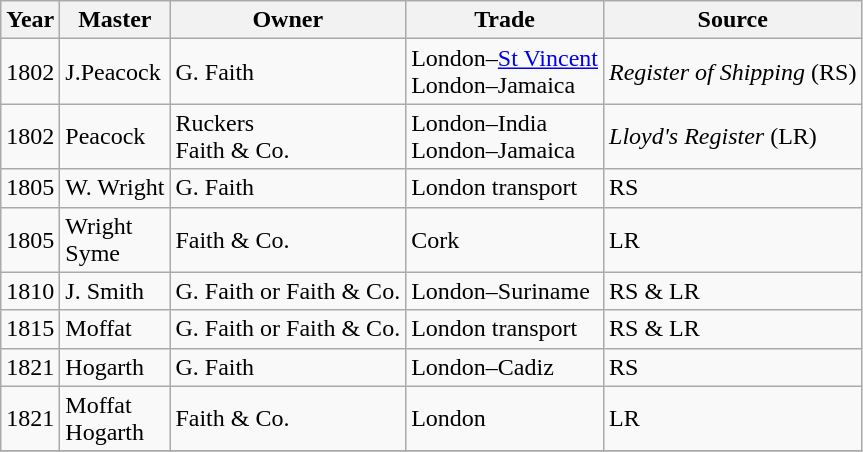<table class="sortable wikitable">
<tr>
<th>Year</th>
<th>Master</th>
<th>Owner</th>
<th>Trade</th>
<th>Source</th>
</tr>
<tr>
<td>1802</td>
<td>J.Peacock</td>
<td>G. Faith</td>
<td>London–<a href='#'>St Vincent</a><br>London–Jamaica</td>
<td><em>Register of Shipping</em> (RS)</td>
</tr>
<tr>
<td>1802</td>
<td>Peacock</td>
<td>Ruckers<br>Faith & Co.</td>
<td>London–India<br>London–Jamaica</td>
<td><em>Lloyd's Register</em> (LR)</td>
</tr>
<tr>
<td>1805</td>
<td>W. Wright</td>
<td>G. Faith</td>
<td>London transport</td>
<td>RS</td>
</tr>
<tr>
<td>1805</td>
<td>Wright<br>Syme</td>
<td>Faith & Co.</td>
<td>Cork</td>
<td>LR</td>
</tr>
<tr>
<td>1810</td>
<td>J. Smith</td>
<td>G. Faith or Faith & Co.</td>
<td>London–Suriname</td>
<td>RS & LR</td>
</tr>
<tr>
<td>1815</td>
<td>Moffat</td>
<td>G. Faith or Faith & Co.</td>
<td>London transport</td>
<td>RS & LR</td>
</tr>
<tr>
<td>1821</td>
<td>Hogarth</td>
<td>G. Faith</td>
<td>London–Cadiz</td>
<td>RS</td>
</tr>
<tr>
<td>1821</td>
<td>Moffat<br>Hogarth</td>
<td>Faith & Co.</td>
<td>London</td>
<td>LR</td>
</tr>
<tr>
</tr>
</table>
